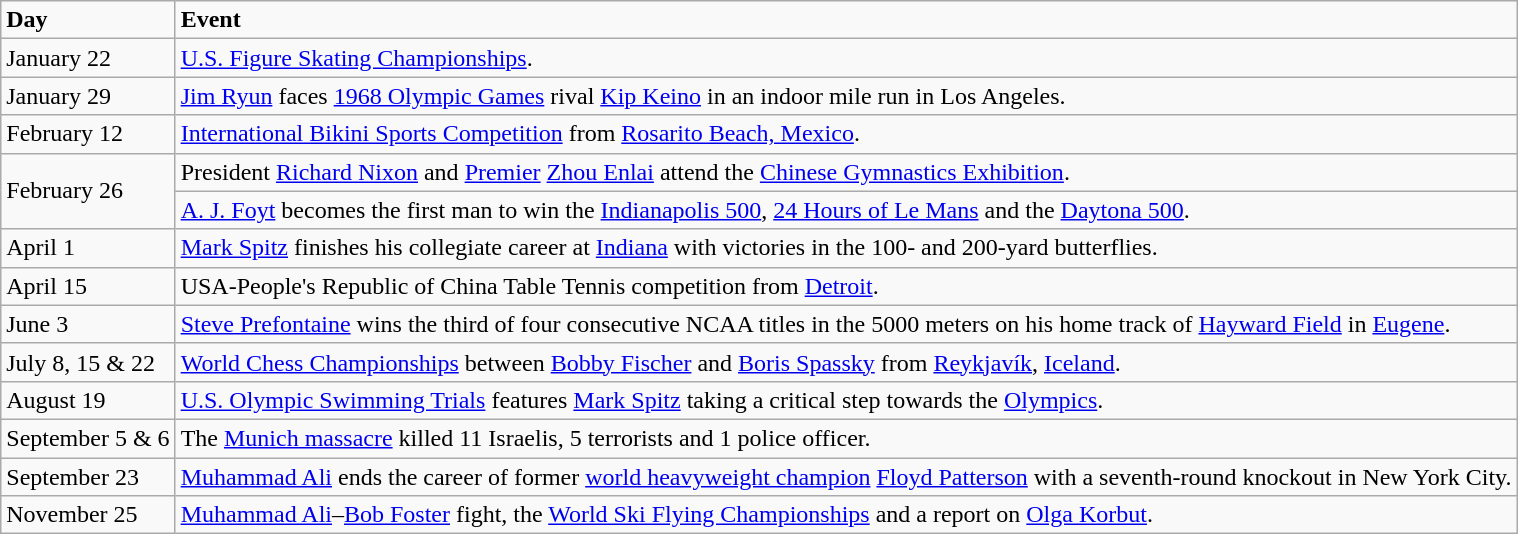<table class="wikitable">
<tr>
<td><strong>Day</strong></td>
<td><strong>Event</strong></td>
</tr>
<tr>
<td>January 22</td>
<td><a href='#'>U.S. Figure Skating Championships</a>.</td>
</tr>
<tr>
<td>January 29</td>
<td><a href='#'>Jim Ryun</a> faces <a href='#'>1968 Olympic Games</a> rival <a href='#'>Kip Keino</a> in an indoor mile run in Los Angeles.</td>
</tr>
<tr>
<td>February 12</td>
<td><a href='#'>International Bikini Sports Competition</a> from <a href='#'>Rosarito Beach, Mexico</a>.</td>
</tr>
<tr>
<td rowspan="2">February 26</td>
<td>President <a href='#'>Richard Nixon</a> and <a href='#'>Premier</a> <a href='#'>Zhou Enlai</a> attend the <a href='#'>Chinese Gymnastics Exhibition</a>.</td>
</tr>
<tr>
<td><a href='#'>A. J. Foyt</a> becomes the first man to win the <a href='#'>Indianapolis 500</a>, <a href='#'>24 Hours of Le Mans</a> and the <a href='#'>Daytona 500</a>.</td>
</tr>
<tr>
<td>April 1</td>
<td><a href='#'>Mark Spitz</a> finishes his collegiate career at <a href='#'>Indiana</a> with victories in the 100- and 200-yard butterflies.</td>
</tr>
<tr>
<td>April 15</td>
<td>USA-People's Republic of China Table Tennis competition from <a href='#'>Detroit</a>.</td>
</tr>
<tr>
<td>June 3</td>
<td><a href='#'>Steve Prefontaine</a> wins the third of four consecutive NCAA titles in the 5000 meters on his home track of <a href='#'>Hayward Field</a> in <a href='#'>Eugene</a>.</td>
</tr>
<tr>
<td>July 8, 15 & 22</td>
<td><a href='#'>World Chess Championships</a> between <a href='#'>Bobby Fischer</a> and <a href='#'>Boris Spassky</a> from <a href='#'>Reykjavík</a>, <a href='#'>Iceland</a>.</td>
</tr>
<tr>
<td>August 19</td>
<td><a href='#'>U.S. Olympic Swimming Trials</a> features <a href='#'>Mark Spitz</a> taking a critical step towards the <a href='#'>Olympics</a>.</td>
</tr>
<tr>
<td>September 5 & 6</td>
<td>The <a href='#'>Munich massacre</a> killed 11 Israelis, 5 terrorists and 1 police officer.</td>
</tr>
<tr>
<td>September 23</td>
<td><a href='#'>Muhammad Ali</a> ends the career of former <a href='#'>world heavyweight champion</a> <a href='#'>Floyd Patterson</a> with a seventh-round knockout in New York City.</td>
</tr>
<tr>
<td>November 25</td>
<td><a href='#'>Muhammad Ali</a>–<a href='#'>Bob Foster</a> fight, the <a href='#'>World Ski Flying Championships</a> and a report on <a href='#'>Olga Korbut</a>.</td>
</tr>
</table>
